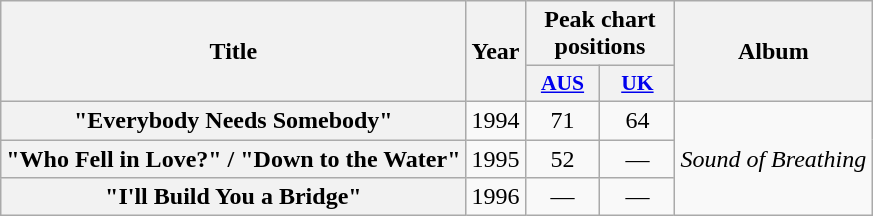<table class="wikitable plainrowheaders" style="text-align:center;">
<tr>
<th scope="col" rowspan="2">Title</th>
<th scope="col" rowspan="2">Year</th>
<th scope="col" colspan="2">Peak chart positions</th>
<th scope="col" rowspan="2">Album</th>
</tr>
<tr>
<th scope="col" style="width:3em;font-size:90%;"><a href='#'>AUS</a><br></th>
<th scope="col" style="width:3em;font-size:90%;"><a href='#'>UK</a><br></th>
</tr>
<tr>
<th scope="row">"Everybody Needs Somebody"</th>
<td>1994</td>
<td>71</td>
<td>64</td>
<td rowspan="3"><em>Sound of Breathing</em></td>
</tr>
<tr>
<th scope="row">"Who Fell in Love?" / "Down to the Water"</th>
<td>1995</td>
<td>52</td>
<td>—</td>
</tr>
<tr>
<th scope="row">"I'll Build You a Bridge"</th>
<td>1996</td>
<td>—</td>
<td>—</td>
</tr>
</table>
